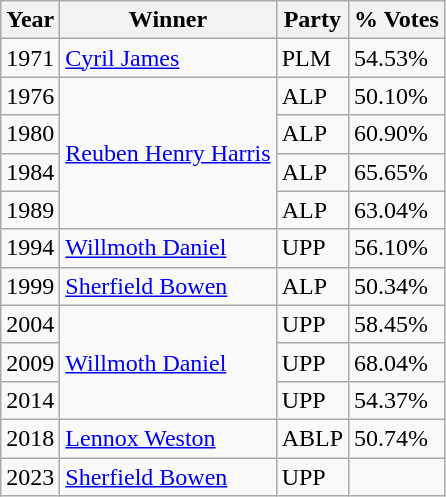<table class="wikitable sortable">
<tr>
<th><strong>Year</strong></th>
<th><strong>Winner</strong></th>
<th><strong>Party</strong></th>
<th><strong>% Votes</strong></th>
</tr>
<tr>
<td>1971</td>
<td><a href='#'>Cyril James</a></td>
<td>PLM</td>
<td>54.53%</td>
</tr>
<tr>
<td>1976</td>
<td rowspan="4"><a href='#'>Reuben Henry Harris</a></td>
<td>ALP</td>
<td>50.10%</td>
</tr>
<tr>
<td>1980</td>
<td>ALP</td>
<td>60.90%</td>
</tr>
<tr>
<td>1984</td>
<td>ALP</td>
<td>65.65%</td>
</tr>
<tr>
<td>1989</td>
<td>ALP</td>
<td>63.04%</td>
</tr>
<tr>
<td>1994</td>
<td><a href='#'>Willmoth Daniel</a></td>
<td>UPP</td>
<td>56.10%</td>
</tr>
<tr>
<td>1999</td>
<td><a href='#'>Sherfield Bowen</a></td>
<td>ALP</td>
<td>50.34%</td>
</tr>
<tr>
<td>2004</td>
<td rowspan="3"><a href='#'>Willmoth Daniel</a></td>
<td>UPP</td>
<td>58.45%</td>
</tr>
<tr>
<td>2009</td>
<td>UPP</td>
<td>68.04%</td>
</tr>
<tr>
<td>2014</td>
<td>UPP</td>
<td>54.37%</td>
</tr>
<tr>
<td>2018</td>
<td><a href='#'>Lennox Weston</a></td>
<td>ABLP</td>
<td>50.74%</td>
</tr>
<tr>
<td>2023</td>
<td><a href='#'>Sherfield Bowen</a></td>
<td>UPP</td>
<td></td>
</tr>
</table>
